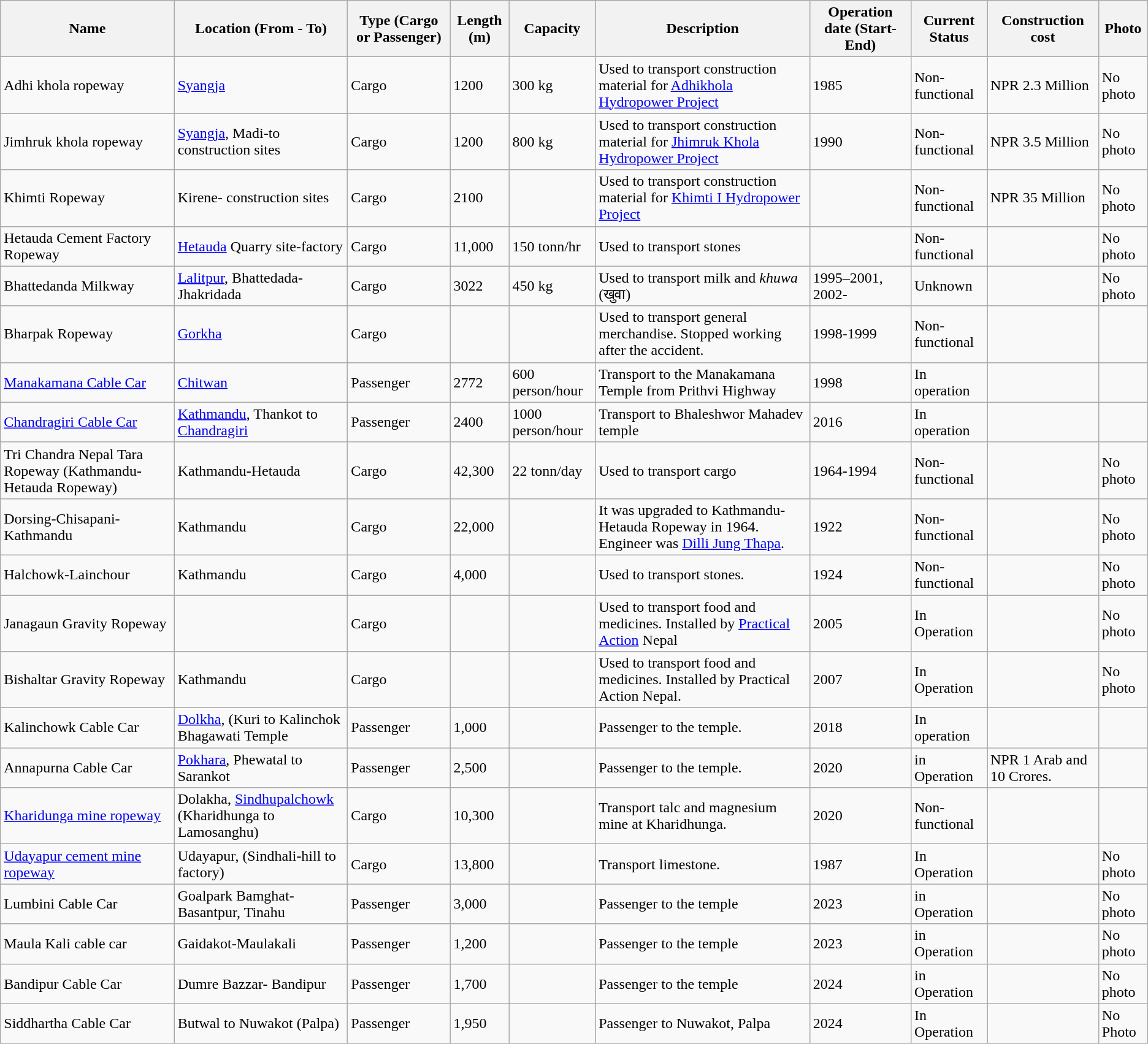<table class="wikitable sortable">
<tr>
<th>Name</th>
<th>Location (From - To)</th>
<th>Type (Cargo or Passenger)</th>
<th>Length (m)</th>
<th>Capacity</th>
<th>Description</th>
<th>Operation date (Start-End)</th>
<th>Current Status</th>
<th>Construction cost</th>
<th>Photo</th>
</tr>
<tr>
<td>Adhi khola ropeway </td>
<td><a href='#'>Syangja</a></td>
<td>Cargo</td>
<td>1200</td>
<td>300 kg</td>
<td>Used to transport construction material for <a href='#'>Adhikhola Hydropower Project</a></td>
<td>1985</td>
<td>Non-functional</td>
<td>NPR 2.3 Million</td>
<td>No photo</td>
</tr>
<tr>
<td>Jimhruk khola ropeway</td>
<td><a href='#'>Syangja</a>, Madi-to construction sites</td>
<td>Cargo</td>
<td>1200</td>
<td>800 kg</td>
<td>Used to transport construction material for <a href='#'>Jhimruk Khola Hydropower Project</a></td>
<td>1990</td>
<td>Non-functional</td>
<td>NPR 3.5 Million</td>
<td>No photo</td>
</tr>
<tr>
<td>Khimti Ropeway </td>
<td>Kirene- construction sites</td>
<td>Cargo</td>
<td>2100</td>
<td></td>
<td>Used to transport construction material for <a href='#'>Khimti I Hydropower Project</a></td>
<td></td>
<td>Non-functional</td>
<td>NPR 35 Million</td>
<td>No photo</td>
</tr>
<tr>
<td>Hetauda Cement Factory Ropeway</td>
<td><a href='#'>Hetauda</a> Quarry site-factory</td>
<td>Cargo</td>
<td>11,000</td>
<td>150 tonn/hr</td>
<td>Used to transport stones</td>
<td></td>
<td>Non-functional</td>
<td></td>
<td>No photo</td>
</tr>
<tr>
<td>Bhattedanda Milkway </td>
<td><a href='#'>Lalitpur</a>, Bhattedada-Jhakridada</td>
<td>Cargo</td>
<td>3022</td>
<td>450 kg</td>
<td>Used to transport milk and <em>khuwa</em> (खुवा)</td>
<td>1995–2001, 2002-</td>
<td>Unknown</td>
<td></td>
<td>No photo</td>
</tr>
<tr>
<td>Bharpak Ropeway </td>
<td><a href='#'>Gorkha</a></td>
<td>Cargo</td>
<td></td>
<td></td>
<td>Used to transport general merchandise. Stopped working after the accident.</td>
<td>1998-1999</td>
<td>Non-functional</td>
<td></td>
<td></td>
</tr>
<tr>
<td><a href='#'>Manakamana Cable Car</a></td>
<td><a href='#'>Chitwan</a></td>
<td>Passenger</td>
<td>2772</td>
<td>600 person/hour</td>
<td>Transport to the Manakamana Temple from Prithvi Highway</td>
<td>1998</td>
<td>In operation</td>
<td></td>
<td></td>
</tr>
<tr>
<td><a href='#'>Chandragiri Cable Car</a></td>
<td><a href='#'>Kathmandu</a>, Thankot to <a href='#'>Chandragiri</a></td>
<td>Passenger</td>
<td>2400</td>
<td>1000 person/hour</td>
<td>Transport to Bhaleshwor Mahadev temple</td>
<td>2016</td>
<td>In operation</td>
<td></td>
<td></td>
</tr>
<tr>
<td>Tri Chandra Nepal Tara Ropeway (Kathmandu-Hetauda Ropeway) </td>
<td>Kathmandu-Hetauda</td>
<td>Cargo</td>
<td>42,300</td>
<td>22 tonn/day </td>
<td>Used to transport cargo</td>
<td>1964-1994</td>
<td>Non-functional</td>
<td></td>
<td>No photo</td>
</tr>
<tr>
<td>Dorsing-Chisapani-Kathmandu </td>
<td>Kathmandu</td>
<td>Cargo</td>
<td>22,000</td>
<td></td>
<td>It was upgraded to Kathmandu-Hetauda Ropeway in 1964. Engineer was <a href='#'>Dilli Jung Thapa</a>.</td>
<td>1922</td>
<td>Non-functional</td>
<td></td>
<td>No photo</td>
</tr>
<tr>
<td>Halchowk-Lainchour </td>
<td>Kathmandu</td>
<td>Cargo</td>
<td>4,000</td>
<td></td>
<td>Used to transport stones.</td>
<td>1924</td>
<td>Non-functional</td>
<td></td>
<td>No photo</td>
</tr>
<tr>
<td>Janagaun Gravity Ropeway </td>
<td></td>
<td>Cargo</td>
<td></td>
<td></td>
<td>Used to transport food and medicines. Installed by <a href='#'>Practical Action</a> Nepal</td>
<td>2005</td>
<td>In Operation</td>
<td></td>
<td>No photo</td>
</tr>
<tr>
<td>Bishaltar Gravity Ropeway </td>
<td>Kathmandu</td>
<td>Cargo</td>
<td></td>
<td></td>
<td>Used to transport food and medicines. Installed by Practical Action Nepal.</td>
<td>2007</td>
<td>In Operation</td>
<td></td>
<td>No photo</td>
</tr>
<tr>
<td>Kalinchowk Cable Car </td>
<td><a href='#'>Dolkha</a>, (Kuri to Kalinchok Bhagawati Temple</td>
<td>Passenger</td>
<td>1,000</td>
<td></td>
<td>Passenger to the temple.</td>
<td>2018</td>
<td>In operation</td>
<td></td>
<td></td>
</tr>
<tr>
<td>Annapurna Cable Car </td>
<td><a href='#'>Pokhara</a>, Phewatal to Sarankot</td>
<td>Passenger</td>
<td>2,500</td>
<td></td>
<td>Passenger to the temple.</td>
<td>2020</td>
<td>in Operation</td>
<td>NPR 1 Arab and 10 Crores.</td>
<td></td>
</tr>
<tr>
<td><a href='#'>Kharidunga mine ropeway</a></td>
<td>Dolakha, <a href='#'>Sindhupalchowk</a> (Kharidhunga to Lamosanghu)</td>
<td>Cargo</td>
<td>10,300</td>
<td></td>
<td>Transport talc and magnesium mine at Kharidhunga.</td>
<td>2020</td>
<td>Non-functional</td>
<td></td>
<td></td>
</tr>
<tr>
<td><a href='#'>Udayapur cement mine ropeway</a></td>
<td>Udayapur,  (Sindhali-hill to factory)</td>
<td>Cargo</td>
<td>13,800</td>
<td></td>
<td>Transport limestone.</td>
<td>1987</td>
<td>In Operation</td>
<td></td>
<td>No photo</td>
</tr>
<tr>
<td>Lumbini Cable Car</td>
<td>Goalpark Bamghat-Basantpur, Tinahu</td>
<td>Passenger</td>
<td>3,000</td>
<td></td>
<td>Passenger to the temple</td>
<td>2023</td>
<td>in Operation</td>
<td></td>
<td>No photo</td>
</tr>
<tr>
<td>Maula Kali cable car </td>
<td>Gaidakot-Maulakali</td>
<td>Passenger</td>
<td>1,200</td>
<td></td>
<td>Passenger to the temple</td>
<td>2023</td>
<td>in Operation</td>
<td></td>
<td>No photo</td>
</tr>
<tr>
<td>Bandipur Cable Car </td>
<td>Dumre Bazzar- Bandipur</td>
<td>Passenger</td>
<td>1,700</td>
<td></td>
<td>Passenger to the temple</td>
<td>2024</td>
<td>in Operation</td>
<td></td>
<td>No photo</td>
</tr>
<tr>
<td>Siddhartha Cable Car</td>
<td>Butwal to Nuwakot (Palpa)</td>
<td>Passenger</td>
<td>1,950</td>
<td></td>
<td>Passenger to Nuwakot, Palpa</td>
<td>2024</td>
<td>In Operation</td>
<td></td>
<td>No Photo</td>
</tr>
</table>
